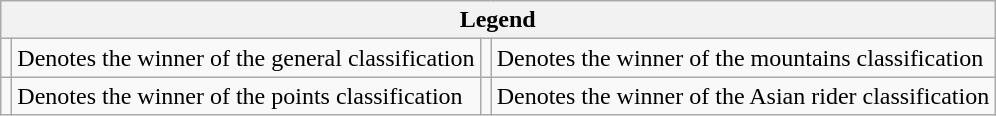<table class="wikitable">
<tr>
<th colspan="4">Legend</th>
</tr>
<tr>
<td></td>
<td>Denotes the winner of the general classification</td>
<td></td>
<td>Denotes the winner of the mountains classification</td>
</tr>
<tr>
<td></td>
<td>Denotes the winner of the points classification</td>
<td></td>
<td>Denotes the winner of the Asian rider classification</td>
</tr>
</table>
